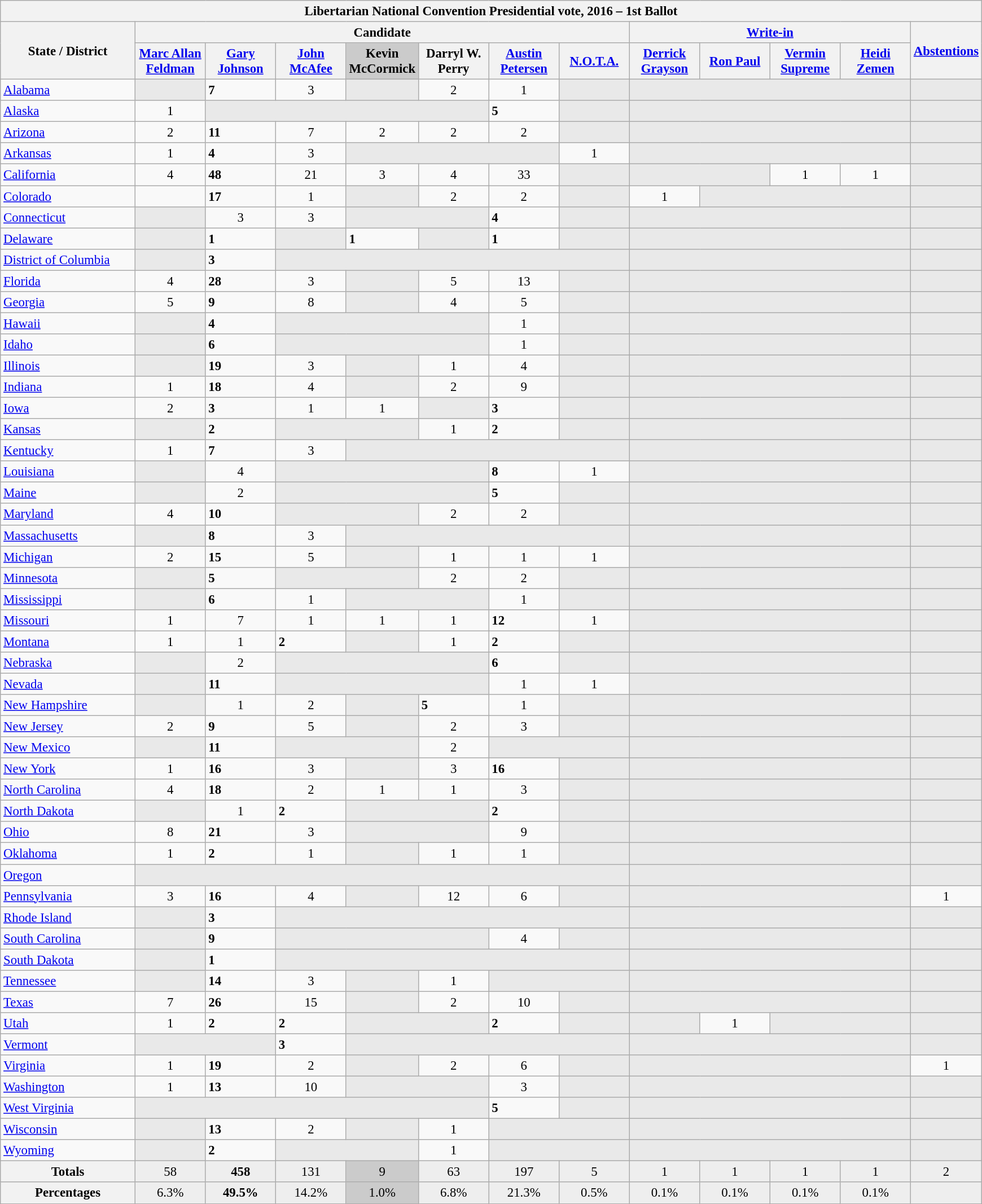<table class="wikitable" style="font-size:95%;">
<tr>
<th colspan=13>Libertarian National Convention Presidential vote, 2016 – 1st Ballot</th>
</tr>
<tr>
<th style="width: 10em" rowspan=2>State / District</th>
<th colspan=7>Candidate</th>
<th colspan=4><a href='#'>Write-in</a></th>
<th rowspan=2 style="width: 5em"><a href='#'>Abstentions</a></th>
</tr>
<tr>
<th style="width: 5em"><a href='#'>Marc Allan Feldman</a></th>
<th style="width: 5em"><a href='#'>Gary Johnson</a></th>
<th style="width: 5em"><a href='#'>John McAfee</a></th>
<th style="width: 5em; background:#cbcbcb">Kevin McCormick</th>
<th style="width: 5em">Darryl W. Perry</th>
<th style="width: 5em"><a href='#'>Austin Petersen</a></th>
<th style="width: 5em"><a href='#'>N.O.T.A.</a></th>
<th style="width: 5em"><a href='#'>Derrick Grayson</a></th>
<th style="width: 5em"><a href='#'>Ron Paul</a></th>
<th style="width: 5em"><a href='#'>Vermin Supreme</a></th>
<th style="width: 5em"><a href='#'>Heidi Zemen</a></th>
</tr>
<tr>
<td><a href='#'>Alabama</a></td>
<td style="background:#e9e9e9"></td>
<td><strong>7</strong></td>
<td align=center>3</td>
<td style="background:#e9e9e9"></td>
<td align=center>2</td>
<td align=center>1</td>
<td style="background:#e9e9e9"></td>
<td colspan=4 style="background:#e9e9e9"></td>
<td style="background:#e9e9e9"></td>
</tr>
<tr>
<td><a href='#'>Alaska</a></td>
<td align=center>1</td>
<td colspan=4 style="background:#e9e9e9"></td>
<td><strong>5</strong></td>
<td style="background:#e9e9e9"></td>
<td colspan=4 style="background:#e9e9e9"></td>
<td style="background:#e9e9e9"></td>
</tr>
<tr>
<td><a href='#'>Arizona</a></td>
<td align=center>2</td>
<td><strong>11</strong></td>
<td align=center>7</td>
<td align=center>2</td>
<td align=center>2</td>
<td align=center>2</td>
<td style="background:#e9e9e9"></td>
<td colspan=4 style="background:#e9e9e9"></td>
<td style="background:#e9e9e9"></td>
</tr>
<tr>
<td><a href='#'>Arkansas</a></td>
<td align=center>1</td>
<td><strong>4</strong></td>
<td align=center>3</td>
<td colspan=3 style="background:#e9e9e9"></td>
<td align=center>1</td>
<td colspan=4 style="background:#e9e9e9"></td>
<td style="background:#e9e9e9"></td>
</tr>
<tr>
<td><a href='#'>California</a></td>
<td align=center>4</td>
<td><strong>48</strong></td>
<td align=center>21</td>
<td align=center>3</td>
<td align=center>4</td>
<td align=center>33</td>
<td style="background:#e9e9e9"></td>
<td colspan=2 style="background:#e9e9e9"></td>
<td align=center>1</td>
<td align=center>1</td>
<td style="background:#e9e9e9"></td>
</tr>
<tr>
<td><a href='#'>Colorado</a></td>
<td align=center></td>
<td><strong>17</strong></td>
<td align=center>1</td>
<td style="background:#e9e9e9"></td>
<td align=center>2</td>
<td align=center>2</td>
<td style="background:#e9e9e9"></td>
<td align=center>1</td>
<td colspan=3 style="background:#e9e9e9"></td>
<td style="background:#e9e9e9"></td>
</tr>
<tr>
<td><a href='#'>Connecticut</a></td>
<td style="background:#e9e9e9"></td>
<td align=center>3</td>
<td align=center>3</td>
<td colspan=2 style="background:#e9e9e9"></td>
<td><strong>4</strong></td>
<td style="background:#e9e9e9"></td>
<td colspan=4 style="background:#e9e9e9"></td>
<td style="background:#e9e9e9"></td>
</tr>
<tr>
<td><a href='#'>Delaware</a></td>
<td style="background:#e9e9e9"></td>
<td><strong>1</strong></td>
<td style="background:#e9e9e9"></td>
<td><strong>1</strong></td>
<td style="background:#e9e9e9"></td>
<td><strong>1</strong></td>
<td style="background:#e9e9e9"></td>
<td colspan=4 style="background:#e9e9e9"></td>
<td style="background:#e9e9e9"></td>
</tr>
<tr>
<td><a href='#'>District of Columbia</a></td>
<td style="background:#e9e9e9"></td>
<td><strong>3</strong></td>
<td colspan=5 style="background:#e9e9e9"></td>
<td colspan=4 style="background:#e9e9e9"></td>
<td style="background:#e9e9e9"></td>
</tr>
<tr>
<td><a href='#'>Florida</a></td>
<td align=center>4</td>
<td><strong>28</strong></td>
<td align=center>3</td>
<td style="background:#e9e9e9"></td>
<td align=center>5</td>
<td align=center>13</td>
<td style="background:#e9e9e9"></td>
<td colspan=4 style="background:#e9e9e9"></td>
<td style="background:#e9e9e9"></td>
</tr>
<tr>
<td><a href='#'>Georgia</a></td>
<td align=center>5</td>
<td><strong>9</strong></td>
<td align=center>8</td>
<td style="background:#e9e9e9"></td>
<td align=center>4</td>
<td align=center>5</td>
<td style="background:#e9e9e9"></td>
<td colspan=4 style="background:#e9e9e9"></td>
<td style="background:#e9e9e9"></td>
</tr>
<tr>
<td><a href='#'>Hawaii</a></td>
<td style="background:#e9e9e9"></td>
<td><strong>4</strong></td>
<td colspan=3 style="background:#e9e9e9"></td>
<td align=center>1</td>
<td style="background:#e9e9e9"></td>
<td colspan=4 style="background:#e9e9e9"></td>
<td style="background:#e9e9e9"></td>
</tr>
<tr>
<td><a href='#'>Idaho</a></td>
<td style="background:#e9e9e9"></td>
<td><strong>6</strong></td>
<td colspan=3 style="background:#e9e9e9"></td>
<td align=center>1</td>
<td style="background:#e9e9e9"></td>
<td colspan=4 style="background:#e9e9e9"></td>
<td style="background:#e9e9e9"></td>
</tr>
<tr>
<td><a href='#'>Illinois</a></td>
<td style="background:#e9e9e9"></td>
<td><strong>19</strong></td>
<td align=center>3</td>
<td style="background:#e9e9e9"></td>
<td align=center>1</td>
<td align=center>4</td>
<td style="background:#e9e9e9"></td>
<td colspan=4 style="background:#e9e9e9"></td>
<td style="background:#e9e9e9"></td>
</tr>
<tr>
<td><a href='#'>Indiana</a></td>
<td align=center>1</td>
<td><strong>18</strong></td>
<td align=center>4</td>
<td style="background:#e9e9e9"></td>
<td align=center>2</td>
<td align=center>9</td>
<td style="background:#e9e9e9"></td>
<td colspan=4 style="background:#e9e9e9"></td>
<td style="background:#e9e9e9"></td>
</tr>
<tr>
<td><a href='#'>Iowa</a></td>
<td align=center>2</td>
<td><strong>3</strong></td>
<td align=center>1</td>
<td align=center>1</td>
<td style="background:#e9e9e9"></td>
<td><strong>3</strong></td>
<td style="background:#e9e9e9"></td>
<td colspan=4 style="background:#e9e9e9"></td>
<td style="background:#e9e9e9"></td>
</tr>
<tr>
<td><a href='#'>Kansas</a></td>
<td style="background:#e9e9e9"></td>
<td><strong>2</strong></td>
<td colspan=2 style="background:#e9e9e9"></td>
<td align=center>1</td>
<td><strong>2</strong></td>
<td style="background:#e9e9e9"></td>
<td colspan=4 style="background:#e9e9e9"></td>
<td style="background:#e9e9e9"></td>
</tr>
<tr>
<td><a href='#'>Kentucky</a></td>
<td align=center>1</td>
<td><strong>7</strong></td>
<td align=center>3</td>
<td colspan=4 style="background:#e9e9e9"></td>
<td colspan=4 style="background:#e9e9e9"></td>
<td style="background:#e9e9e9"></td>
</tr>
<tr>
<td><a href='#'>Louisiana</a></td>
<td style="background:#e9e9e9"></td>
<td align=center>4</td>
<td colspan=3 style="background:#e9e9e9"></td>
<td><strong>8</strong></td>
<td align=center>1</td>
<td colspan=4 style="background:#e9e9e9"></td>
<td style="background:#e9e9e9"></td>
</tr>
<tr>
<td><a href='#'>Maine</a></td>
<td style="background:#e9e9e9"></td>
<td align=center>2</td>
<td colspan=3 style="background:#e9e9e9"></td>
<td><strong>5</strong></td>
<td style="background:#e9e9e9"></td>
<td colspan=4 style="background:#e9e9e9"></td>
<td style="background:#e9e9e9"></td>
</tr>
<tr>
<td><a href='#'>Maryland</a></td>
<td align=center>4</td>
<td><strong>10</strong></td>
<td colspan=2 style="background:#e9e9e9"></td>
<td align=center>2</td>
<td align=center>2</td>
<td style="background:#e9e9e9"></td>
<td colspan=4 style="background:#e9e9e9"></td>
<td style="background:#e9e9e9"></td>
</tr>
<tr>
<td><a href='#'>Massachusetts</a></td>
<td style="background:#e9e9e9"></td>
<td><strong>8</strong></td>
<td align=center>3</td>
<td colspan=4 style="background:#e9e9e9"></td>
<td colspan=4 style="background:#e9e9e9"></td>
<td style="background:#e9e9e9"></td>
</tr>
<tr>
<td><a href='#'>Michigan</a></td>
<td align=center>2</td>
<td><strong>15</strong></td>
<td align=center>5</td>
<td style="background:#e9e9e9"></td>
<td align=center>1</td>
<td align=center>1</td>
<td align=center>1</td>
<td colspan=4 style="background:#e9e9e9"></td>
<td style="background:#e9e9e9"></td>
</tr>
<tr>
<td><a href='#'>Minnesota</a></td>
<td style="background:#e9e9e9"></td>
<td><strong>5</strong></td>
<td colspan=2 style="background:#e9e9e9"></td>
<td align=center>2</td>
<td align=center>2</td>
<td style="background:#e9e9e9"></td>
<td colspan=4 style="background:#e9e9e9"></td>
<td style="background:#e9e9e9"></td>
</tr>
<tr>
<td><a href='#'>Mississippi</a></td>
<td style="background:#e9e9e9"></td>
<td><strong>6</strong></td>
<td align=center>1</td>
<td colspan=2 style="background:#e9e9e9"></td>
<td align=center>1</td>
<td style="background:#e9e9e9"></td>
<td colspan=4 style="background:#e9e9e9"></td>
<td style="background:#e9e9e9"></td>
</tr>
<tr>
<td><a href='#'>Missouri</a></td>
<td align=center>1</td>
<td align=center>7</td>
<td align=center>1</td>
<td align=center>1</td>
<td align=center>1</td>
<td><strong>12</strong></td>
<td align=center>1</td>
<td colspan=4 style="background:#e9e9e9"></td>
<td style="background:#e9e9e9"></td>
</tr>
<tr>
<td><a href='#'>Montana</a></td>
<td align=center>1</td>
<td align=center>1</td>
<td><strong>2</strong></td>
<td style="background:#e9e9e9"></td>
<td align=center>1</td>
<td><strong>2</strong></td>
<td style="background:#e9e9e9"></td>
<td colspan=4 style="background:#e9e9e9"></td>
<td style="background:#e9e9e9"></td>
</tr>
<tr>
<td><a href='#'>Nebraska</a></td>
<td style="background:#e9e9e9"></td>
<td align=center>2</td>
<td colspan=3 style="background:#e9e9e9"></td>
<td><strong>6</strong></td>
<td style="background:#e9e9e9"></td>
<td colspan=4 style="background:#e9e9e9"></td>
<td style="background:#e9e9e9"></td>
</tr>
<tr>
<td><a href='#'>Nevada</a></td>
<td style="background:#e9e9e9"></td>
<td><strong>11</strong></td>
<td colspan=3 style="background:#e9e9e9"></td>
<td align=center>1</td>
<td align=center>1</td>
<td colspan=4 style="background:#e9e9e9"></td>
<td style="background:#e9e9e9"></td>
</tr>
<tr>
<td><a href='#'>New Hampshire</a></td>
<td style="background:#e9e9e9"></td>
<td align=center>1</td>
<td align=center>2</td>
<td style="background:#e9e9e9"></td>
<td><strong>5</strong></td>
<td align=center>1</td>
<td style="background:#e9e9e9"></td>
<td colspan=4 style="background:#e9e9e9"></td>
<td style="background:#e9e9e9"></td>
</tr>
<tr>
<td><a href='#'>New Jersey</a></td>
<td align=center>2</td>
<td><strong>9</strong></td>
<td align=center>5</td>
<td style="background:#e9e9e9"></td>
<td align=center>2</td>
<td align=center>3</td>
<td style="background:#e9e9e9"></td>
<td colspan=4 style="background:#e9e9e9"></td>
<td style="background:#e9e9e9"></td>
</tr>
<tr>
<td><a href='#'>New Mexico</a></td>
<td style="background:#e9e9e9"></td>
<td><strong>11</strong></td>
<td colspan=2 style="background:#e9e9e9"></td>
<td align=center>2</td>
<td colspan=2 style="background:#e9e9e9"></td>
<td colspan=4 style="background:#e9e9e9"></td>
<td style="background:#e9e9e9"></td>
</tr>
<tr>
<td><a href='#'>New York</a></td>
<td align=center>1</td>
<td><strong>16</strong></td>
<td align=center>3</td>
<td style="background:#e9e9e9"></td>
<td align=center>3</td>
<td><strong>16</strong></td>
<td style="background:#e9e9e9"></td>
<td colspan=4 style="background:#e9e9e9"></td>
<td style="background:#e9e9e9"></td>
</tr>
<tr>
<td><a href='#'>North Carolina</a></td>
<td align=center>4</td>
<td><strong>18</strong></td>
<td align=center>2</td>
<td align=center>1</td>
<td align=center>1</td>
<td align=center>3</td>
<td style="background:#e9e9e9"></td>
<td colspan=4 style="background:#e9e9e9"></td>
<td style="background:#e9e9e9"></td>
</tr>
<tr>
<td><a href='#'>North Dakota</a></td>
<td style="background:#e9e9e9"></td>
<td align=center>1</td>
<td><strong>2</strong></td>
<td colspan=2 style="background:#e9e9e9"></td>
<td><strong>2</strong></td>
<td style="background:#e9e9e9"></td>
<td colspan=4 style="background:#e9e9e9"></td>
<td style="background:#e9e9e9"></td>
</tr>
<tr>
<td><a href='#'>Ohio</a></td>
<td align=center>8</td>
<td><strong>21</strong></td>
<td align=center>3</td>
<td colspan=2 style="background:#e9e9e9"></td>
<td align=center>9</td>
<td style="background:#e9e9e9"></td>
<td colspan=4 style="background:#e9e9e9"></td>
<td style="background:#e9e9e9"></td>
</tr>
<tr>
<td><a href='#'>Oklahoma</a></td>
<td align=center>1</td>
<td><strong>2</strong></td>
<td align=center>1</td>
<td style="background:#e9e9e9"></td>
<td align=center>1</td>
<td align=center>1</td>
<td style="background:#e9e9e9"></td>
<td colspan=4 style="background:#e9e9e9"></td>
<td style="background:#e9e9e9"></td>
</tr>
<tr>
<td><a href='#'>Oregon</a></td>
<td colspan=7 style="background:#e9e9e9"></td>
<td colspan=4 style="background:#e9e9e9"></td>
<td style="background:#e9e9e9"></td>
</tr>
<tr>
<td><a href='#'>Pennsylvania</a></td>
<td align=center>3</td>
<td><strong>16</strong></td>
<td align=center>4</td>
<td style="background:#e9e9e9"></td>
<td align=center>12</td>
<td align=center>6</td>
<td style="background:#e9e9e9"></td>
<td colspan=4 style="background:#e9e9e9"></td>
<td align=center>1</td>
</tr>
<tr>
<td><a href='#'>Rhode Island</a></td>
<td style="background:#e9e9e9"></td>
<td><strong>3</strong></td>
<td colspan=5 style="background:#e9e9e9"></td>
<td colspan=4 style="background:#e9e9e9"></td>
<td style="background:#e9e9e9"></td>
</tr>
<tr>
<td><a href='#'>South Carolina</a></td>
<td style="background:#e9e9e9"></td>
<td><strong>9</strong></td>
<td colspan=3 style="background:#e9e9e9"></td>
<td align=center>4</td>
<td style="background:#e9e9e9"></td>
<td colspan=4 style="background:#e9e9e9"></td>
<td style="background:#e9e9e9"></td>
</tr>
<tr>
<td><a href='#'>South Dakota</a></td>
<td style="background:#e9e9e9"></td>
<td><strong>1</strong></td>
<td colspan=5 style="background:#e9e9e9"></td>
<td colspan=4 style="background:#e9e9e9"></td>
<td style="background:#e9e9e9"></td>
</tr>
<tr>
<td><a href='#'>Tennessee</a></td>
<td style="background:#e9e9e9"></td>
<td><strong>14</strong></td>
<td align=center>3</td>
<td style="background:#e9e9e9"></td>
<td align=center>1</td>
<td colspan=2 style="background:#e9e9e9"></td>
<td colspan=4 style="background:#e9e9e9"></td>
<td style="background:#e9e9e9"></td>
</tr>
<tr>
<td><a href='#'>Texas</a></td>
<td align=center>7</td>
<td><strong>26</strong></td>
<td align=center>15</td>
<td style="background:#e9e9e9"></td>
<td align=center>2</td>
<td align=center>10</td>
<td style="background:#e9e9e9"></td>
<td colspan=4 style="background:#e9e9e9"></td>
<td style="background:#e9e9e9"></td>
</tr>
<tr>
<td><a href='#'>Utah</a></td>
<td align=center>1</td>
<td><strong>2</strong></td>
<td><strong>2</strong></td>
<td colspan=2 style="background:#e9e9e9"></td>
<td><strong>2</strong></td>
<td style="background:#e9e9e9"></td>
<td style="background:#e9e9e9"></td>
<td align=center>1</td>
<td colspan=2 style="background:#e9e9e9"></td>
<td style="background:#e9e9e9"></td>
</tr>
<tr>
<td><a href='#'>Vermont</a></td>
<td colspan=2 style="background:#e9e9e9"></td>
<td><strong>3</strong></td>
<td colspan=4 style="background:#e9e9e9"></td>
<td colspan=4 style="background:#e9e9e9"></td>
<td style="background:#e9e9e9"></td>
</tr>
<tr>
<td><a href='#'>Virginia</a></td>
<td align=center>1</td>
<td><strong>19</strong></td>
<td align=center>2</td>
<td style="background:#e9e9e9"></td>
<td align=center>2</td>
<td align=center>6</td>
<td style="background:#e9e9e9"></td>
<td colspan=4 style="background:#e9e9e9"></td>
<td align=center>1</td>
</tr>
<tr>
<td><a href='#'>Washington</a></td>
<td align=center>1</td>
<td><strong>13</strong></td>
<td align=center>10</td>
<td colspan=2 style="background:#e9e9e9"></td>
<td align=center>3</td>
<td style="background:#e9e9e9"></td>
<td colspan=4 style="background:#e9e9e9"></td>
<td style="background:#e9e9e9"></td>
</tr>
<tr>
<td><a href='#'>West Virginia</a></td>
<td colspan=5 style="background:#e9e9e9"></td>
<td><strong>5</strong></td>
<td style="background:#e9e9e9"></td>
<td colspan=4 style="background:#e9e9e9"></td>
<td style="background:#e9e9e9"></td>
</tr>
<tr>
<td><a href='#'>Wisconsin</a></td>
<td style="background:#e9e9e9"></td>
<td><strong>13</strong></td>
<td align=center>2</td>
<td style="background:#e9e9e9"></td>
<td align=center>1</td>
<td colspan=2 style="background:#e9e9e9"></td>
<td colspan=4 style="background:#e9e9e9"></td>
<td style="background:#e9e9e9"></td>
</tr>
<tr>
<td><a href='#'>Wyoming</a></td>
<td style="background:#e9e9e9"></td>
<td><strong>2</strong></td>
<td colspan=2 style="background:#e9e9e9"></td>
<td align=center>1</td>
<td colspan=2 style="background:#e9e9e9"></td>
<td colspan=4 style="background:#e9e9e9"></td>
<td style="background:#e9e9e9"></td>
</tr>
<tr style="background:#eee">
<th align=right>Totals</th>
<td align=center>58</td>
<td align=center><strong>458</strong></td>
<td align=center>131</td>
<td style="background:#cbcbcb; text-align:center;">9</td>
<td align=center>63</td>
<td align=center>197</td>
<td align=center>5</td>
<td align=center>1</td>
<td align=center>1</td>
<td align=center>1</td>
<td align=center>1</td>
<td align=center>2</td>
</tr>
<tr style="background:#eee">
<th align=right>Percentages</th>
<td align=center>6.3%</td>
<td align=center><strong>49.5%</strong></td>
<td align=center>14.2%</td>
<td style="background:#cbcbcb; text-align:center;">1.0%</td>
<td align=center>6.8%</td>
<td align=center>21.3%</td>
<td align=center>0.5%</td>
<td align=center>0.1%</td>
<td align=center>0.1%</td>
<td align=center>0.1%</td>
<td align=center>0.1%</td>
<td></td>
</tr>
</table>
